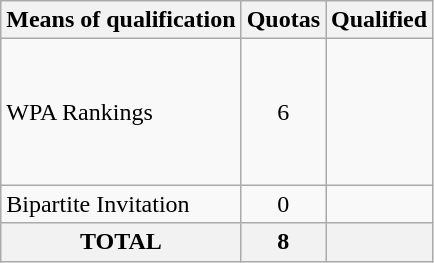<table class = "wikitable">
<tr>
<th>Means of qualification</th>
<th>Quotas</th>
<th>Qualified</th>
</tr>
<tr>
<td>WPA Rankings</td>
<td align="center">6</td>
<td><br><br><br><br><br></td>
</tr>
<tr>
<td>Bipartite Invitation</td>
<td align="center">0</td>
<td></td>
</tr>
<tr>
<th>TOTAL</th>
<th>8</th>
<th></th>
</tr>
</table>
